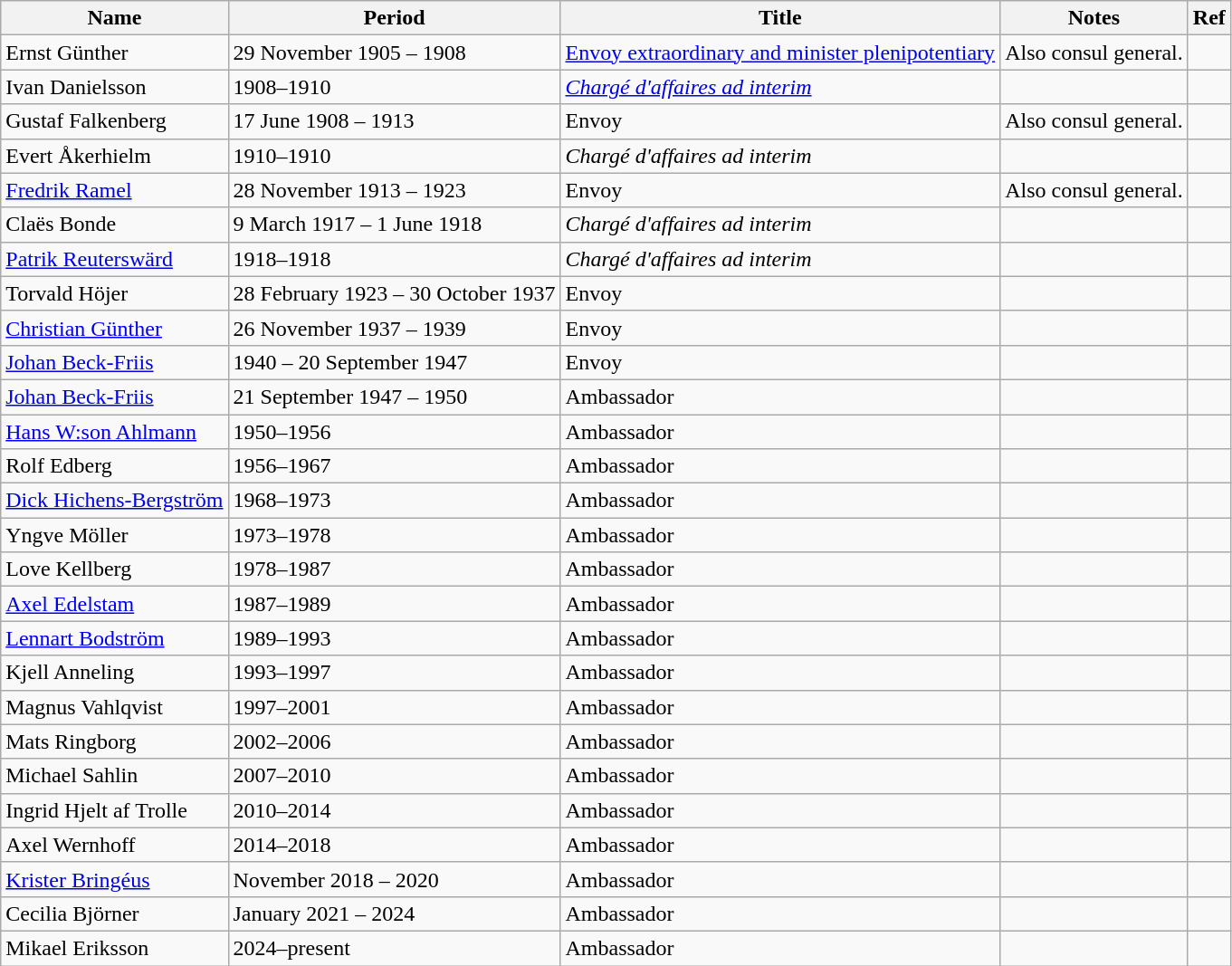<table class="wikitable">
<tr>
<th>Name</th>
<th>Period</th>
<th>Title</th>
<th>Notes</th>
<th>Ref</th>
</tr>
<tr>
<td>Ernst Günther</td>
<td>29 November 1905 – 1908</td>
<td><a href='#'>Envoy extraordinary and minister plenipotentiary</a></td>
<td>Also consul general.</td>
<td></td>
</tr>
<tr>
<td>Ivan Danielsson</td>
<td>1908–1910</td>
<td><em><a href='#'>Chargé d'affaires ad interim</a></em></td>
<td></td>
<td></td>
</tr>
<tr>
<td>Gustaf Falkenberg</td>
<td>17 June 1908 – 1913</td>
<td>Envoy</td>
<td>Also consul general.</td>
<td></td>
</tr>
<tr>
<td>Evert Åkerhielm</td>
<td>1910–1910</td>
<td><em>Chargé d'affaires ad interim</em></td>
<td></td>
<td></td>
</tr>
<tr>
<td><a href='#'>Fredrik Ramel</a></td>
<td>28 November 1913 – 1923</td>
<td>Envoy</td>
<td>Also consul general.</td>
<td></td>
</tr>
<tr>
<td>Claës Bonde</td>
<td>9 March 1917 – 1 June 1918</td>
<td><em>Chargé d'affaires ad interim</em></td>
<td></td>
<td></td>
</tr>
<tr>
<td><a href='#'>Patrik Reuterswärd</a></td>
<td>1918–1918</td>
<td><em>Chargé d'affaires ad interim</em></td>
<td></td>
<td></td>
</tr>
<tr>
<td>Torvald Höjer</td>
<td>28 February 1923 – 30 October 1937</td>
<td>Envoy</td>
<td></td>
<td></td>
</tr>
<tr>
<td><a href='#'>Christian Günther</a></td>
<td>26 November 1937 – 1939</td>
<td>Envoy</td>
<td></td>
<td></td>
</tr>
<tr>
<td><a href='#'>Johan Beck-Friis</a></td>
<td>1940 – 20 September 1947</td>
<td>Envoy</td>
<td></td>
<td></td>
</tr>
<tr>
<td><a href='#'>Johan Beck-Friis</a></td>
<td>21 September 1947 – 1950</td>
<td>Ambassador</td>
<td></td>
<td></td>
</tr>
<tr>
<td><a href='#'>Hans W:son Ahlmann</a></td>
<td>1950–1956</td>
<td>Ambassador</td>
<td></td>
<td></td>
</tr>
<tr>
<td>Rolf Edberg</td>
<td>1956–1967</td>
<td>Ambassador</td>
<td></td>
<td></td>
</tr>
<tr>
<td><a href='#'>Dick Hichens-Bergström</a></td>
<td>1968–1973</td>
<td>Ambassador</td>
<td></td>
<td></td>
</tr>
<tr>
<td>Yngve Möller</td>
<td>1973–1978</td>
<td>Ambassador</td>
<td></td>
<td></td>
</tr>
<tr>
<td>Love Kellberg</td>
<td>1978–1987</td>
<td>Ambassador</td>
<td></td>
<td></td>
</tr>
<tr>
<td><a href='#'>Axel Edelstam</a></td>
<td>1987–1989</td>
<td>Ambassador</td>
<td></td>
<td></td>
</tr>
<tr>
<td><a href='#'>Lennart Bodström</a></td>
<td>1989–1993</td>
<td>Ambassador</td>
<td></td>
<td></td>
</tr>
<tr>
<td>Kjell Anneling</td>
<td>1993–1997</td>
<td>Ambassador</td>
<td></td>
<td></td>
</tr>
<tr>
<td>Magnus Vahlqvist</td>
<td>1997–2001</td>
<td>Ambassador</td>
<td></td>
<td></td>
</tr>
<tr>
<td>Mats Ringborg</td>
<td>2002–2006</td>
<td>Ambassador</td>
<td></td>
<td></td>
</tr>
<tr>
<td>Michael Sahlin</td>
<td>2007–2010</td>
<td>Ambassador</td>
<td></td>
<td></td>
</tr>
<tr>
<td>Ingrid Hjelt af Trolle</td>
<td>2010–2014</td>
<td>Ambassador</td>
<td></td>
<td></td>
</tr>
<tr>
<td>Axel Wernhoff</td>
<td>2014–2018</td>
<td>Ambassador</td>
<td></td>
<td></td>
</tr>
<tr>
<td><a href='#'>Krister Bringéus</a></td>
<td>November 2018 – 2020</td>
<td>Ambassador</td>
<td></td>
<td></td>
</tr>
<tr>
<td>Cecilia Björner</td>
<td>January 2021 – 2024</td>
<td>Ambassador</td>
<td></td>
<td></td>
</tr>
<tr>
<td>Mikael Eriksson</td>
<td>2024–present</td>
<td>Ambassador</td>
<td></td>
<td></td>
</tr>
</table>
